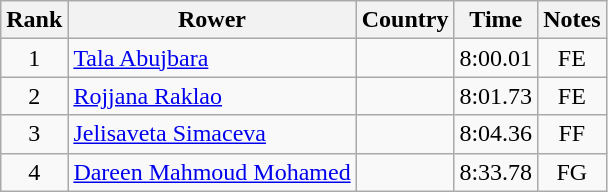<table class="wikitable" style="text-align:center">
<tr>
<th>Rank</th>
<th>Rower</th>
<th>Country</th>
<th>Time</th>
<th>Notes</th>
</tr>
<tr>
<td>1</td>
<td align="left"><a href='#'>Tala Abujbara</a></td>
<td align="left"></td>
<td>8:00.01</td>
<td>FE</td>
</tr>
<tr>
<td>2</td>
<td align="left"><a href='#'>Rojjana Raklao</a></td>
<td align="left"></td>
<td>8:01.73</td>
<td>FE</td>
</tr>
<tr>
<td>3</td>
<td align="left"><a href='#'>Jelisaveta Simaceva</a></td>
<td align="left"></td>
<td>8:04.36</td>
<td>FF</td>
</tr>
<tr>
<td>4</td>
<td align="left"><a href='#'>Dareen Mahmoud Mohamed</a></td>
<td align="left"></td>
<td>8:33.78</td>
<td>FG</td>
</tr>
</table>
